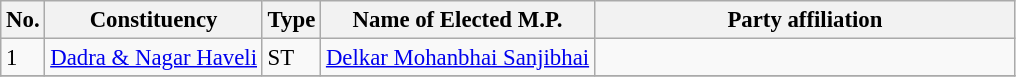<table class="wikitable" style="font-size:95%;">
<tr>
<th>No.</th>
<th>Constituency</th>
<th>Type</th>
<th>Name of Elected M.P.</th>
<th colspan="2" style="width:18em">Party affiliation</th>
</tr>
<tr>
<td>1</td>
<td><a href='#'>Dadra & Nagar Haveli</a></td>
<td>ST</td>
<td><a href='#'>Delkar Mohanbhai Sanjibhai</a></td>
<td></td>
</tr>
<tr>
</tr>
</table>
